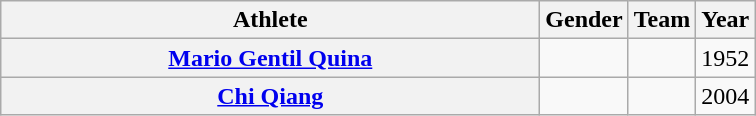<table class="wikitable plainrowheaders">
<tr>
<th scope="col" style="width:22em">Athlete</th>
<th scope="col">Gender</th>
<th scope="col">Team</th>
<th scope="col">Year</th>
</tr>
<tr>
<th scope="row"><a href='#'>Mario Gentil Quina</a></th>
<td style="text-align:center"></td>
<td></td>
<td>1952</td>
</tr>
<tr>
<th scope="row"><a href='#'>Chi Qiang</a></th>
<td style="text-align:center"></td>
<td></td>
<td>2004</td>
</tr>
</table>
